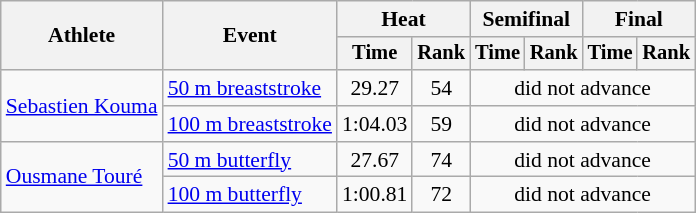<table class="wikitable" style="text-align:center; font-size:90%">
<tr>
<th rowspan="2">Athlete</th>
<th rowspan="2">Event</th>
<th colspan="2">Heat</th>
<th colspan="2">Semifinal</th>
<th colspan="2">Final</th>
</tr>
<tr style="font-size:95%">
<th>Time</th>
<th>Rank</th>
<th>Time</th>
<th>Rank</th>
<th>Time</th>
<th>Rank</th>
</tr>
<tr>
<td align=left rowspan=2><a href='#'>Sebastien Kouma</a></td>
<td align=left><a href='#'>50 m breaststroke</a></td>
<td>29.27</td>
<td>54</td>
<td colspan=4>did not advance</td>
</tr>
<tr>
<td align=left><a href='#'>100 m breaststroke</a></td>
<td>1:04.03</td>
<td>59</td>
<td colspan=4>did not advance</td>
</tr>
<tr>
<td align=left rowspan=2><a href='#'>Ousmane Touré</a></td>
<td align=left><a href='#'>50 m butterfly</a></td>
<td>27.67</td>
<td>74</td>
<td colspan=4>did not advance</td>
</tr>
<tr>
<td align=left><a href='#'>100 m butterfly</a></td>
<td>1:00.81</td>
<td>72</td>
<td colspan=4>did not advance</td>
</tr>
</table>
